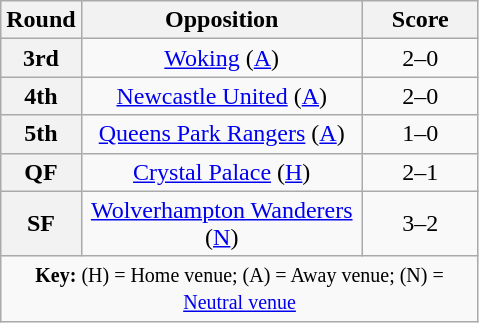<table class="wikitable plainrowheaders" style="text-align:center;margin:0">
<tr>
<th scope="col" style="width:25px">Round</th>
<th scope="col" style="width:180px">Opposition</th>
<th scope="col" style="width:70px">Score</th>
</tr>
<tr>
<th scope=row style="text-align:center">3rd</th>
<td><a href='#'>Woking</a> (<a href='#'>A</a>)</td>
<td>2–0<br></td>
</tr>
<tr>
<th scope=row style="text-align:center">4th</th>
<td><a href='#'>Newcastle United</a> (<a href='#'>A</a>)</td>
<td>2–0</td>
</tr>
<tr>
<th scope=row style="text-align:center">5th</th>
<td><a href='#'>Queens Park Rangers</a> (<a href='#'>A</a>)</td>
<td>1–0</td>
</tr>
<tr>
<th scope=row style="text-align:center">QF</th>
<td><a href='#'>Crystal Palace</a> (<a href='#'>H</a>)</td>
<td>2–1</td>
</tr>
<tr>
<th scope=row style="text-align:center">SF</th>
<td><a href='#'>Wolverhampton Wanderers</a> (<a href='#'>N</a>)</td>
<td>3–2</td>
</tr>
<tr>
<td colspan="3"><small><strong>Key:</strong> (H) = Home venue; (A) = Away venue; (N) = <a href='#'>Neutral venue</a></small></td>
</tr>
</table>
